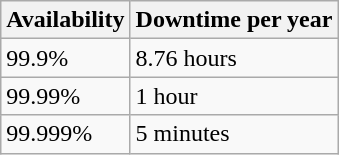<table class="wikitable">
<tr>
<th>Availability</th>
<th>Downtime per year</th>
</tr>
<tr>
<td>99.9%</td>
<td>8.76 hours</td>
</tr>
<tr>
<td>99.99%</td>
<td>1 hour</td>
</tr>
<tr>
<td>99.999%</td>
<td>5 minutes</td>
</tr>
</table>
